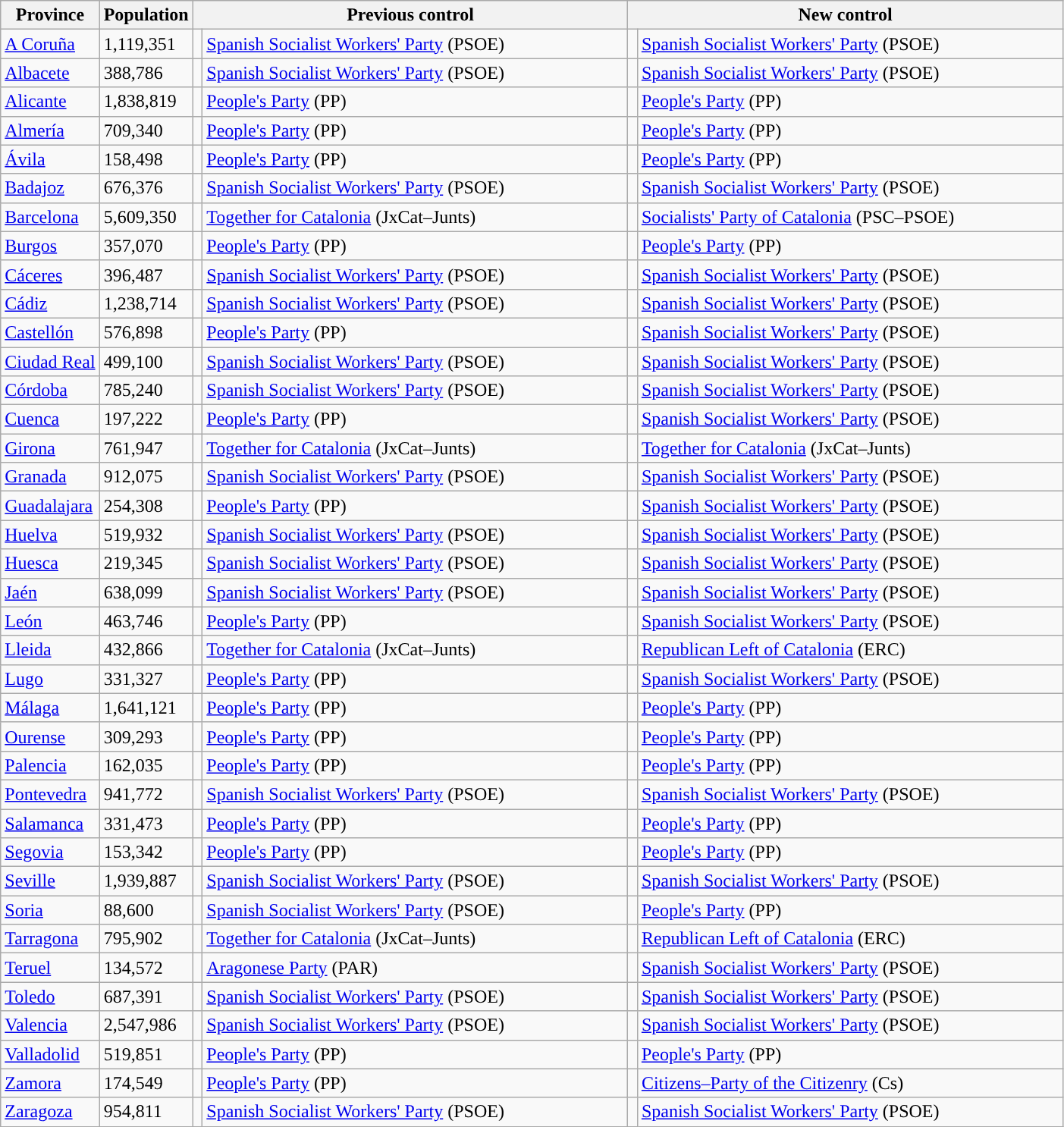<table class="wikitable sortable">
<tr>
<th>Province</th>
<th>Population</th>
<th colspan="2" style="width:375px;">Previous control</th>
<th colspan="2" style="width:375px;">New control</th>
</tr>
<tr>
<td><a href='#'>A Coruña</a></td>
<td>1,119,351</td>
<td width="1" style="color:inherit;background:"></td>
<td><a href='#'>Spanish Socialist Workers' Party</a> (PSOE)</td>
<td width="1" style="color:inherit;background:"></td>
<td><a href='#'>Spanish Socialist Workers' Party</a> (PSOE)</td>
</tr>
<tr>
<td><a href='#'>Albacete</a></td>
<td>388,786</td>
<td style="color:inherit;background:"></td>
<td><a href='#'>Spanish Socialist Workers' Party</a> (PSOE)</td>
<td style="color:inherit;background:"></td>
<td><a href='#'>Spanish Socialist Workers' Party</a> (PSOE)</td>
</tr>
<tr>
<td><a href='#'>Alicante</a></td>
<td>1,838,819</td>
<td style="color:inherit;background:"></td>
<td><a href='#'>People's Party</a> (PP)</td>
<td style="color:inherit;background:"></td>
<td><a href='#'>People's Party</a> (PP)</td>
</tr>
<tr>
<td><a href='#'>Almería</a></td>
<td>709,340</td>
<td style="color:inherit;background:"></td>
<td><a href='#'>People's Party</a> (PP)</td>
<td style="color:inherit;background:"></td>
<td><a href='#'>People's Party</a> (PP)</td>
</tr>
<tr>
<td><a href='#'>Ávila</a></td>
<td>158,498</td>
<td style="color:inherit;background:"></td>
<td><a href='#'>People's Party</a> (PP)</td>
<td style="color:inherit;background:"></td>
<td><a href='#'>People's Party</a> (PP)</td>
</tr>
<tr>
<td><a href='#'>Badajoz</a></td>
<td>676,376</td>
<td style="color:inherit;background:"></td>
<td><a href='#'>Spanish Socialist Workers' Party</a> (PSOE)</td>
<td style="color:inherit;background:"></td>
<td><a href='#'>Spanish Socialist Workers' Party</a> (PSOE)</td>
</tr>
<tr>
<td><a href='#'>Barcelona</a></td>
<td>5,609,350</td>
<td style="color:inherit;background:"></td>
<td><a href='#'>Together for Catalonia</a> (JxCat–Junts)</td>
<td style="color:inherit;background:"></td>
<td><a href='#'>Socialists' Party of Catalonia</a> (PSC–PSOE)</td>
</tr>
<tr>
<td><a href='#'>Burgos</a></td>
<td>357,070</td>
<td style="color:inherit;background:"></td>
<td><a href='#'>People's Party</a> (PP)</td>
<td style="color:inherit;background:"></td>
<td><a href='#'>People's Party</a> (PP)</td>
</tr>
<tr>
<td><a href='#'>Cáceres</a></td>
<td>396,487</td>
<td style="color:inherit;background:"></td>
<td><a href='#'>Spanish Socialist Workers' Party</a> (PSOE)</td>
<td style="color:inherit;background:"></td>
<td><a href='#'>Spanish Socialist Workers' Party</a> (PSOE)</td>
</tr>
<tr>
<td><a href='#'>Cádiz</a></td>
<td>1,238,714</td>
<td style="color:inherit;background:"></td>
<td><a href='#'>Spanish Socialist Workers' Party</a> (PSOE)</td>
<td style="color:inherit;background:"></td>
<td><a href='#'>Spanish Socialist Workers' Party</a> (PSOE)</td>
</tr>
<tr>
<td><a href='#'>Castellón</a></td>
<td>576,898</td>
<td style="color:inherit;background:"></td>
<td><a href='#'>People's Party</a> (PP)</td>
<td style="color:inherit;background:"></td>
<td><a href='#'>Spanish Socialist Workers' Party</a> (PSOE)</td>
</tr>
<tr>
<td><a href='#'>Ciudad Real</a></td>
<td>499,100</td>
<td style="color:inherit;background:"></td>
<td><a href='#'>Spanish Socialist Workers' Party</a> (PSOE)</td>
<td style="color:inherit;background:"></td>
<td><a href='#'>Spanish Socialist Workers' Party</a> (PSOE)</td>
</tr>
<tr>
<td><a href='#'>Córdoba</a></td>
<td>785,240</td>
<td style="color:inherit;background:"></td>
<td><a href='#'>Spanish Socialist Workers' Party</a> (PSOE)</td>
<td style="color:inherit;background:"></td>
<td><a href='#'>Spanish Socialist Workers' Party</a> (PSOE)</td>
</tr>
<tr>
<td><a href='#'>Cuenca</a></td>
<td>197,222</td>
<td style="color:inherit;background:"></td>
<td><a href='#'>People's Party</a> (PP)</td>
<td style="color:inherit;background:"></td>
<td><a href='#'>Spanish Socialist Workers' Party</a> (PSOE)</td>
</tr>
<tr>
<td><a href='#'>Girona</a></td>
<td>761,947</td>
<td style="color:inherit;background:"></td>
<td><a href='#'>Together for Catalonia</a> (JxCat–Junts)</td>
<td style="color:inherit;background:"></td>
<td><a href='#'>Together for Catalonia</a> (JxCat–Junts)</td>
</tr>
<tr>
<td><a href='#'>Granada</a></td>
<td>912,075</td>
<td style="color:inherit;background:"></td>
<td><a href='#'>Spanish Socialist Workers' Party</a> (PSOE)</td>
<td style="color:inherit;background:"></td>
<td><a href='#'>Spanish Socialist Workers' Party</a> (PSOE)</td>
</tr>
<tr>
<td><a href='#'>Guadalajara</a></td>
<td>254,308</td>
<td style="color:inherit;background:"></td>
<td><a href='#'>People's Party</a> (PP)</td>
<td style="color:inherit;background:"></td>
<td><a href='#'>Spanish Socialist Workers' Party</a> (PSOE)</td>
</tr>
<tr>
<td><a href='#'>Huelva</a></td>
<td>519,932</td>
<td style="color:inherit;background:"></td>
<td><a href='#'>Spanish Socialist Workers' Party</a> (PSOE)</td>
<td style="color:inherit;background:"></td>
<td><a href='#'>Spanish Socialist Workers' Party</a> (PSOE)</td>
</tr>
<tr>
<td><a href='#'>Huesca</a></td>
<td>219,345</td>
<td style="color:inherit;background:"></td>
<td><a href='#'>Spanish Socialist Workers' Party</a> (PSOE)</td>
<td style="color:inherit;background:"></td>
<td><a href='#'>Spanish Socialist Workers' Party</a> (PSOE)</td>
</tr>
<tr>
<td><a href='#'>Jaén</a></td>
<td>638,099</td>
<td style="color:inherit;background:"></td>
<td><a href='#'>Spanish Socialist Workers' Party</a> (PSOE)</td>
<td style="color:inherit;background:"></td>
<td><a href='#'>Spanish Socialist Workers' Party</a> (PSOE)</td>
</tr>
<tr>
<td><a href='#'>León</a></td>
<td>463,746</td>
<td style="color:inherit;background:"></td>
<td><a href='#'>People's Party</a> (PP)</td>
<td style="color:inherit;background:"></td>
<td><a href='#'>Spanish Socialist Workers' Party</a> (PSOE)</td>
</tr>
<tr>
<td><a href='#'>Lleida</a></td>
<td>432,866</td>
<td style="color:inherit;background:"></td>
<td><a href='#'>Together for Catalonia</a> (JxCat–Junts)</td>
<td style="color:inherit;background:"></td>
<td><a href='#'>Republican Left of Catalonia</a> (ERC)</td>
</tr>
<tr>
<td><a href='#'>Lugo</a></td>
<td>331,327</td>
<td style="color:inherit;background:"></td>
<td><a href='#'>People's Party</a> (PP)</td>
<td style="color:inherit;background:"></td>
<td><a href='#'>Spanish Socialist Workers' Party</a> (PSOE)</td>
</tr>
<tr>
<td><a href='#'>Málaga</a></td>
<td>1,641,121</td>
<td style="color:inherit;background:"></td>
<td><a href='#'>People's Party</a> (PP)</td>
<td style="color:inherit;background:"></td>
<td><a href='#'>People's Party</a> (PP)</td>
</tr>
<tr>
<td><a href='#'>Ourense</a></td>
<td>309,293</td>
<td style="color:inherit;background:"></td>
<td><a href='#'>People's Party</a> (PP)</td>
<td style="color:inherit;background:"></td>
<td><a href='#'>People's Party</a> (PP)</td>
</tr>
<tr>
<td><a href='#'>Palencia</a></td>
<td>162,035</td>
<td style="color:inherit;background:"></td>
<td><a href='#'>People's Party</a> (PP)</td>
<td style="color:inherit;background:"></td>
<td><a href='#'>People's Party</a> (PP)</td>
</tr>
<tr>
<td><a href='#'>Pontevedra</a></td>
<td>941,772</td>
<td style="color:inherit;background:"></td>
<td><a href='#'>Spanish Socialist Workers' Party</a> (PSOE)</td>
<td style="color:inherit;background:"></td>
<td><a href='#'>Spanish Socialist Workers' Party</a> (PSOE)</td>
</tr>
<tr>
<td><a href='#'>Salamanca</a></td>
<td>331,473</td>
<td style="color:inherit;background:"></td>
<td><a href='#'>People's Party</a> (PP)</td>
<td style="color:inherit;background:"></td>
<td><a href='#'>People's Party</a> (PP)</td>
</tr>
<tr>
<td><a href='#'>Segovia</a></td>
<td>153,342</td>
<td style="color:inherit;background:"></td>
<td><a href='#'>People's Party</a> (PP)</td>
<td style="color:inherit;background:"></td>
<td><a href='#'>People's Party</a> (PP)</td>
</tr>
<tr>
<td><a href='#'>Seville</a></td>
<td>1,939,887</td>
<td style="color:inherit;background:"></td>
<td><a href='#'>Spanish Socialist Workers' Party</a> (PSOE)</td>
<td style="color:inherit;background:"></td>
<td><a href='#'>Spanish Socialist Workers' Party</a> (PSOE)</td>
</tr>
<tr>
<td><a href='#'>Soria</a></td>
<td>88,600</td>
<td style="color:inherit;background:"></td>
<td><a href='#'>Spanish Socialist Workers' Party</a> (PSOE)</td>
<td style="color:inherit;background:"></td>
<td><a href='#'>People's Party</a> (PP)</td>
</tr>
<tr>
<td><a href='#'>Tarragona</a></td>
<td>795,902</td>
<td style="color:inherit;background:"></td>
<td><a href='#'>Together for Catalonia</a> (JxCat–Junts)</td>
<td style="color:inherit;background:"></td>
<td><a href='#'>Republican Left of Catalonia</a> (ERC)</td>
</tr>
<tr>
<td><a href='#'>Teruel</a></td>
<td>134,572</td>
<td style="color:inherit;background:"></td>
<td><a href='#'>Aragonese Party</a> (PAR)</td>
<td style="color:inherit;background:"></td>
<td><a href='#'>Spanish Socialist Workers' Party</a> (PSOE)</td>
</tr>
<tr>
<td><a href='#'>Toledo</a></td>
<td>687,391</td>
<td style="color:inherit;background:"></td>
<td><a href='#'>Spanish Socialist Workers' Party</a> (PSOE)</td>
<td style="color:inherit;background:"></td>
<td><a href='#'>Spanish Socialist Workers' Party</a> (PSOE)</td>
</tr>
<tr>
<td><a href='#'>Valencia</a></td>
<td>2,547,986</td>
<td style="color:inherit;background:"></td>
<td><a href='#'>Spanish Socialist Workers' Party</a> (PSOE)</td>
<td style="color:inherit;background:"></td>
<td><a href='#'>Spanish Socialist Workers' Party</a> (PSOE)</td>
</tr>
<tr>
<td><a href='#'>Valladolid</a></td>
<td>519,851</td>
<td style="color:inherit;background:"></td>
<td><a href='#'>People's Party</a> (PP)</td>
<td style="color:inherit;background:"></td>
<td><a href='#'>People's Party</a> (PP)</td>
</tr>
<tr>
<td><a href='#'>Zamora</a></td>
<td>174,549</td>
<td style="color:inherit;background:"></td>
<td><a href='#'>People's Party</a> (PP)</td>
<td style="color:inherit;background:"></td>
<td><a href='#'>Citizens–Party of the Citizenry</a> (Cs)</td>
</tr>
<tr>
<td><a href='#'>Zaragoza</a></td>
<td>954,811</td>
<td style="color:inherit;background:"></td>
<td><a href='#'>Spanish Socialist Workers' Party</a> (PSOE)</td>
<td style="color:inherit;background:"></td>
<td><a href='#'>Spanish Socialist Workers' Party</a> (PSOE)</td>
</tr>
</table>
